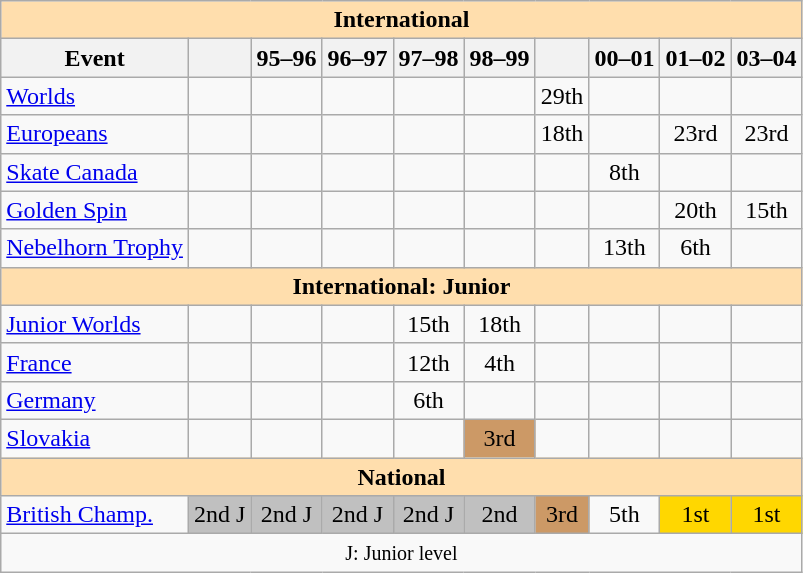<table class="wikitable" style="text-align:center">
<tr>
<th style="background-color: #ffdead; " colspan=10 align=center>International</th>
</tr>
<tr>
<th>Event</th>
<th></th>
<th>95–96</th>
<th>96–97</th>
<th>97–98</th>
<th>98–99</th>
<th></th>
<th>00–01</th>
<th>01–02</th>
<th>03–04</th>
</tr>
<tr>
<td align=left><a href='#'>Worlds</a></td>
<td></td>
<td></td>
<td></td>
<td></td>
<td></td>
<td>29th</td>
<td></td>
<td></td>
<td></td>
</tr>
<tr>
<td align=left><a href='#'>Europeans</a></td>
<td></td>
<td></td>
<td></td>
<td></td>
<td></td>
<td>18th</td>
<td></td>
<td>23rd</td>
<td>23rd</td>
</tr>
<tr>
<td align=left> <a href='#'>Skate Canada</a></td>
<td></td>
<td></td>
<td></td>
<td></td>
<td></td>
<td></td>
<td>8th</td>
<td></td>
<td></td>
</tr>
<tr>
<td align=left><a href='#'>Golden Spin</a></td>
<td></td>
<td></td>
<td></td>
<td></td>
<td></td>
<td></td>
<td></td>
<td>20th</td>
<td>15th</td>
</tr>
<tr>
<td align=left><a href='#'>Nebelhorn Trophy</a></td>
<td></td>
<td></td>
<td></td>
<td></td>
<td></td>
<td></td>
<td>13th</td>
<td>6th</td>
<td></td>
</tr>
<tr>
<th style="background-color: #ffdead; " colspan=10 align=center>International: Junior</th>
</tr>
<tr>
<td align=left><a href='#'>Junior Worlds</a></td>
<td></td>
<td></td>
<td></td>
<td>15th</td>
<td>18th</td>
<td></td>
<td></td>
<td></td>
<td></td>
</tr>
<tr>
<td align=left> <a href='#'>France</a></td>
<td></td>
<td></td>
<td></td>
<td>12th</td>
<td>4th</td>
<td></td>
<td></td>
<td></td>
<td></td>
</tr>
<tr>
<td align=left> <a href='#'>Germany</a></td>
<td></td>
<td></td>
<td></td>
<td>6th</td>
<td></td>
<td></td>
<td></td>
<td></td>
<td></td>
</tr>
<tr>
<td align=left> <a href='#'>Slovakia</a></td>
<td></td>
<td></td>
<td></td>
<td></td>
<td bgcolor=cc9966>3rd</td>
<td></td>
<td></td>
<td></td>
<td></td>
</tr>
<tr>
<th style="background-color: #ffdead; " colspan=10 align=center>National</th>
</tr>
<tr>
<td align=left><a href='#'>British Champ.</a></td>
<td bgcolor=silver>2nd J</td>
<td bgcolor=silver>2nd J</td>
<td bgcolor=silver>2nd J</td>
<td bgcolor=silver>2nd J</td>
<td bgcolor=silver>2nd</td>
<td bgcolor=cc9966>3rd</td>
<td>5th</td>
<td bgcolor=gold>1st</td>
<td bgcolor=gold>1st</td>
</tr>
<tr>
<td colspan=10 align=center><small> J: Junior level </small></td>
</tr>
</table>
